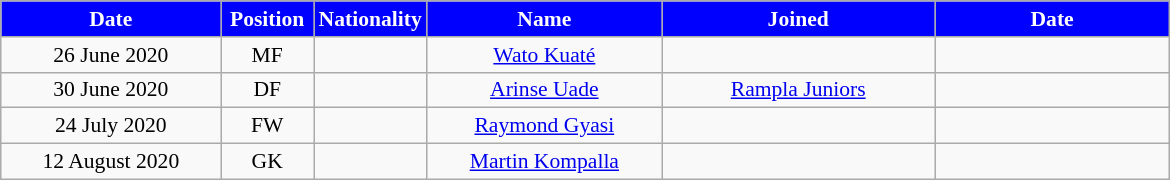<table class="wikitable"  style="text-align:center; font-size:90%; ">
<tr>
<th style="background:#00f; color:white; width:140px;">Date</th>
<th style="background:#00f; color:white; width:55px;">Position</th>
<th style="background:#00f; color:white; width:55px;">Nationality</th>
<th style="background:#00f; color:white; width:150px;">Name</th>
<th style="background:#00f; color:white; width:175px;">Joined</th>
<th style="background:#00f; color:white; width:150px;">Date</th>
</tr>
<tr>
<td>26 June 2020</td>
<td>MF</td>
<td></td>
<td><a href='#'>Wato Kuaté</a></td>
<td></td>
<td></td>
</tr>
<tr>
<td>30 June 2020</td>
<td>DF</td>
<td></td>
<td><a href='#'>Arinse Uade</a></td>
<td><a href='#'>Rampla Juniors</a></td>
<td></td>
</tr>
<tr>
<td>24 July 2020</td>
<td>FW</td>
<td></td>
<td><a href='#'>Raymond Gyasi</a></td>
<td></td>
<td></td>
</tr>
<tr>
<td>12 August 2020</td>
<td>GK</td>
<td></td>
<td><a href='#'>Martin Kompalla</a></td>
<td></td>
<td></td>
</tr>
</table>
